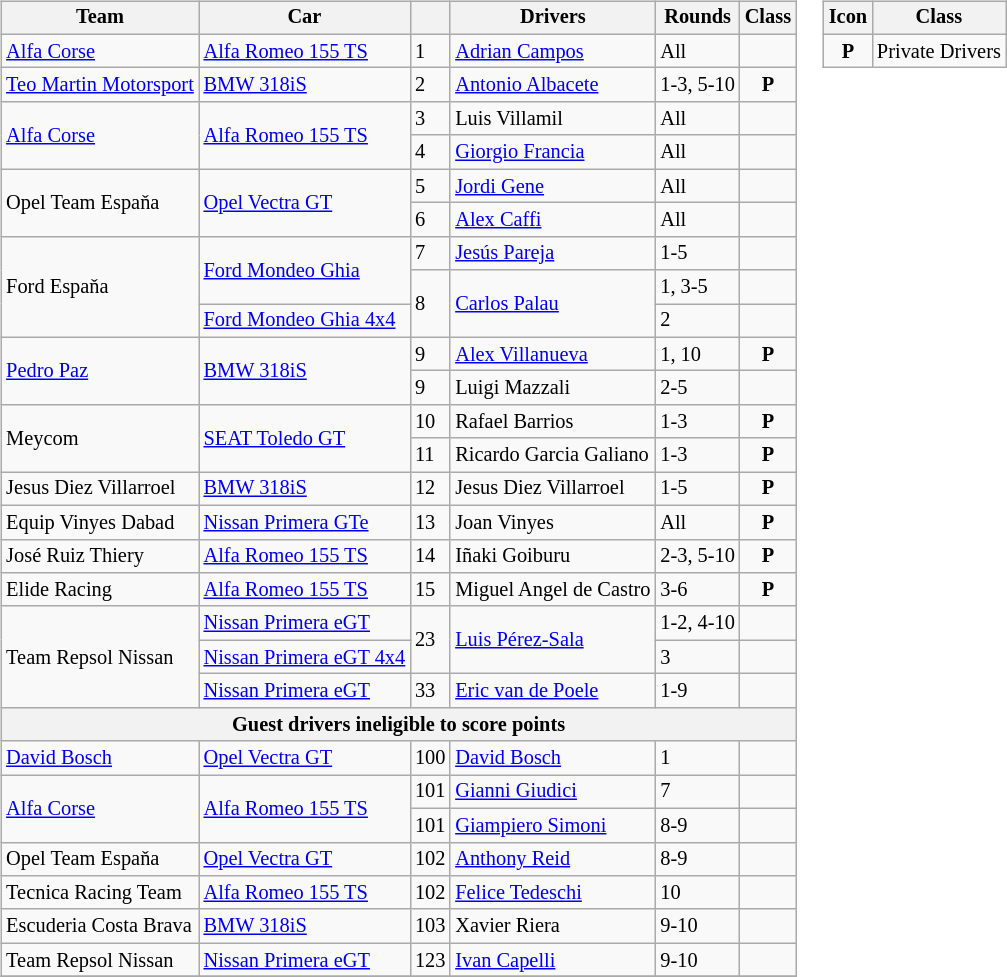<table>
<tr>
<td><br><table class="wikitable" style="font-size: 85%">
<tr>
<th>Team</th>
<th>Car</th>
<th></th>
<th>Drivers</th>
<th>Rounds</th>
<th>Class</th>
</tr>
<tr>
<td> <a href='#'>Alfa Corse</a></td>
<td><a href='#'>Alfa Romeo 155 TS</a></td>
<td>1</td>
<td> <a href='#'>Adrian Campos</a></td>
<td>All</td>
<td></td>
</tr>
<tr>
<td> <a href='#'>Teo Martin Motorsport</a></td>
<td><a href='#'>BMW 318iS</a></td>
<td>2</td>
<td> <a href='#'>Antonio Albacete</a></td>
<td>1-3, 5-10</td>
<td align="center"><strong><span>P</span></strong></td>
</tr>
<tr>
<td rowspan="2"> <a href='#'>Alfa Corse</a></td>
<td rowspan="2"><a href='#'>Alfa Romeo 155 TS</a></td>
<td>3</td>
<td> Luis Villamil</td>
<td>All</td>
<td></td>
</tr>
<tr>
<td>4</td>
<td> <a href='#'>Giorgio Francia</a></td>
<td>All</td>
<td></td>
</tr>
<tr>
<td rowspan=2> Opel Team Espaňa</td>
<td rowspan=2><a href='#'>Opel Vectra GT</a></td>
<td>5</td>
<td> <a href='#'>Jordi Gene</a></td>
<td>All</td>
<td></td>
</tr>
<tr>
<td>6</td>
<td> <a href='#'>Alex Caffi</a></td>
<td>All</td>
<td></td>
</tr>
<tr>
<td rowspan="3"> Ford Espaňa</td>
<td rowspan=2><a href='#'>Ford Mondeo Ghia</a></td>
<td>7</td>
<td> <a href='#'>Jesús Pareja</a></td>
<td>1-5</td>
<td></td>
</tr>
<tr>
<td rowspan="2">8</td>
<td rowspan="2"> <a href='#'>Carlos Palau</a></td>
<td>1, 3-5</td>
<td></td>
</tr>
<tr>
<td><a href='#'>Ford Mondeo Ghia 4x4</a></td>
<td>2</td>
</tr>
<tr>
<td rowspan=2> <a href='#'>Pedro Paz</a></td>
<td rowspan=2><a href='#'>BMW 318iS</a></td>
<td>9</td>
<td> <a href='#'>Alex Villanueva</a></td>
<td>1, 10</td>
<td align="center"><strong><span>P</span></strong></td>
</tr>
<tr>
<td>9</td>
<td> Luigi Mazzali</td>
<td>2-5</td>
</tr>
<tr>
<td rowspan=2> Meycom</td>
<td rowspan=2><a href='#'>SEAT Toledo GT</a></td>
<td>10</td>
<td> Rafael Barrios</td>
<td>1-3</td>
<td align="center"><strong><span>P</span></strong></td>
</tr>
<tr>
<td>11</td>
<td> Ricardo Garcia Galiano</td>
<td>1-3</td>
<td align="center"><strong><span>P</span></strong></td>
</tr>
<tr>
<td> Jesus Diez Villarroel</td>
<td><a href='#'>BMW 318iS</a></td>
<td>12</td>
<td> Jesus Diez Villarroel</td>
<td>1-5</td>
<td align="center"><strong><span>P</span></strong></td>
</tr>
<tr>
<td> Equip Vinyes Dabad</td>
<td><a href='#'>Nissan Primera GTe</a></td>
<td>13</td>
<td> Joan Vinyes</td>
<td>All</td>
<td align="center"><strong><span>P</span></strong></td>
</tr>
<tr>
<td> José Ruiz Thiery</td>
<td><a href='#'>Alfa Romeo 155 TS</a></td>
<td>14</td>
<td> Iñaki Goiburu</td>
<td>2-3, 5-10</td>
<td align="center"><strong><span>P</span></strong></td>
</tr>
<tr>
<td> Elide Racing</td>
<td><a href='#'>Alfa Romeo 155 TS</a></td>
<td>15</td>
<td> Miguel Angel de Castro</td>
<td>3-6</td>
<td align="center"><strong><span>P</span></strong></td>
</tr>
<tr>
<td rowspan="3"> Team Repsol Nissan</td>
<td><a href='#'>Nissan Primera eGT</a></td>
<td rowspan="2">23</td>
<td rowspan="2"> <a href='#'>Luis Pérez-Sala</a></td>
<td>1-2, 4-10</td>
<td></td>
</tr>
<tr>
<td><a href='#'>Nissan Primera eGT 4x4</a></td>
<td>3</td>
<td></td>
</tr>
<tr>
<td><a href='#'>Nissan Primera eGT</a></td>
<td>33</td>
<td> <a href='#'>Eric van de Poele</a></td>
<td>1-9</td>
<td></td>
</tr>
<tr>
<th colspan="6">Guest drivers ineligible to score points</th>
</tr>
<tr>
<td> <a href='#'>David Bosch</a></td>
<td><a href='#'>Opel Vectra GT</a></td>
<td>100</td>
<td> <a href='#'>David Bosch</a></td>
<td>1</td>
<td></td>
</tr>
<tr>
<td rowspan="2"> <a href='#'>Alfa Corse</a></td>
<td rowspan="2"><a href='#'>Alfa Romeo 155 TS</a></td>
<td>101</td>
<td> <a href='#'>Gianni Giudici</a></td>
<td>7</td>
<td></td>
</tr>
<tr>
<td>101</td>
<td> <a href='#'>Giampiero Simoni</a></td>
<td>8-9</td>
<td></td>
</tr>
<tr>
<td> Opel Team Espaňa</td>
<td><a href='#'>Opel Vectra GT</a></td>
<td>102</td>
<td> <a href='#'>Anthony Reid</a></td>
<td>8-9</td>
<td></td>
</tr>
<tr>
<td> Tecnica Racing Team</td>
<td><a href='#'>Alfa Romeo 155 TS</a></td>
<td>102</td>
<td> <a href='#'>Felice Tedeschi</a></td>
<td>10</td>
<td></td>
</tr>
<tr>
<td> Escuderia Costa Brava</td>
<td><a href='#'>BMW 318iS</a></td>
<td>103</td>
<td> Xavier Riera</td>
<td>9-10</td>
<td></td>
</tr>
<tr>
<td> Team Repsol Nissan</td>
<td><a href='#'>Nissan Primera eGT</a></td>
<td>123</td>
<td> <a href='#'>Ivan Capelli</a></td>
<td>9-10</td>
<td></td>
</tr>
<tr>
</tr>
</table>
</td>
<td valign="top"><br><table class="wikitable" style="font-size: 85%;">
<tr>
<th>Icon</th>
<th>Class</th>
</tr>
<tr>
<td align="center"><strong><span>P</span></strong></td>
<td>Private Drivers</td>
</tr>
</table>
</td>
</tr>
</table>
